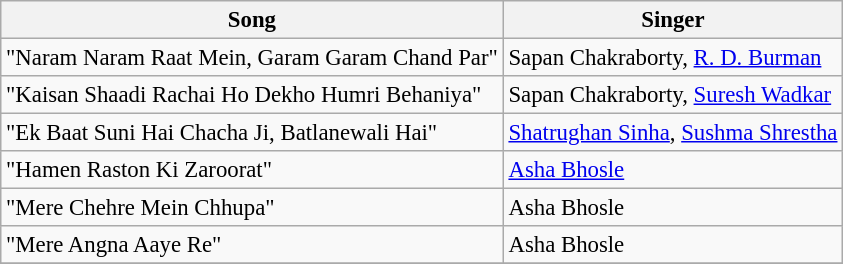<table class="wikitable" style="font-size:95%;">
<tr>
<th>Song</th>
<th>Singer</th>
</tr>
<tr>
<td>"Naram Naram Raat Mein, Garam Garam Chand Par"</td>
<td>Sapan Chakraborty, <a href='#'>R. D. Burman</a></td>
</tr>
<tr>
<td>"Kaisan Shaadi Rachai Ho Dekho Humri Behaniya"</td>
<td>Sapan Chakraborty, <a href='#'>Suresh Wadkar</a></td>
</tr>
<tr>
<td>"Ek Baat Suni Hai Chacha Ji, Batlanewali Hai"</td>
<td><a href='#'>Shatrughan Sinha</a>, <a href='#'>Sushma Shrestha</a></td>
</tr>
<tr>
<td>"Hamen Raston Ki Zaroorat"</td>
<td><a href='#'>Asha Bhosle</a></td>
</tr>
<tr>
<td>"Mere Chehre Mein Chhupa"</td>
<td>Asha Bhosle</td>
</tr>
<tr>
<td>"Mere Angna Aaye Re"</td>
<td>Asha Bhosle</td>
</tr>
<tr>
</tr>
</table>
